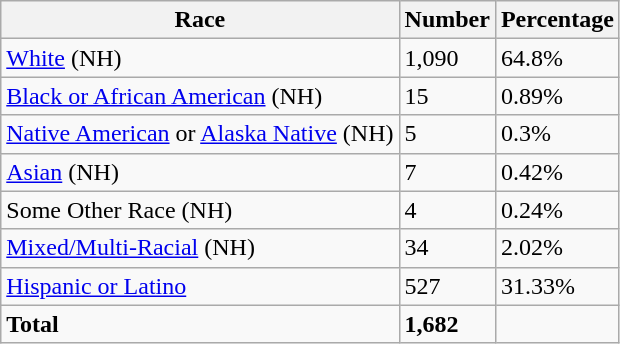<table class="wikitable">
<tr>
<th>Race</th>
<th>Number</th>
<th>Percentage</th>
</tr>
<tr>
<td><a href='#'>White</a> (NH)</td>
<td>1,090</td>
<td>64.8%</td>
</tr>
<tr>
<td><a href='#'>Black or African American</a> (NH)</td>
<td>15</td>
<td>0.89%</td>
</tr>
<tr>
<td><a href='#'>Native American</a> or <a href='#'>Alaska Native</a> (NH)</td>
<td>5</td>
<td>0.3%</td>
</tr>
<tr>
<td><a href='#'>Asian</a> (NH)</td>
<td>7</td>
<td>0.42%</td>
</tr>
<tr>
<td>Some Other Race (NH)</td>
<td>4</td>
<td>0.24%</td>
</tr>
<tr>
<td><a href='#'>Mixed/Multi-Racial</a> (NH)</td>
<td>34</td>
<td>2.02%</td>
</tr>
<tr>
<td><a href='#'>Hispanic or Latino</a></td>
<td>527</td>
<td>31.33%</td>
</tr>
<tr>
<td><strong>Total</strong></td>
<td><strong>1,682</strong></td>
<td></td>
</tr>
</table>
